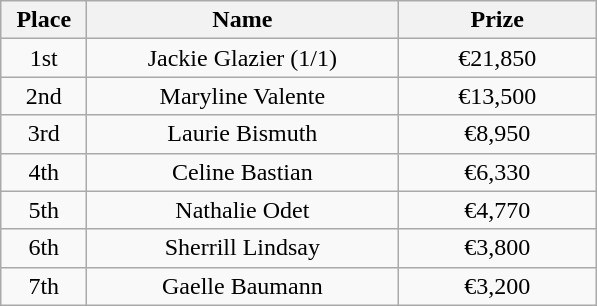<table class="wikitable">
<tr>
<th width="50">Place</th>
<th width="200">Name</th>
<th width="125">Prize</th>
</tr>
<tr>
<td align="center">1st</td>
<td align="center">Jackie Glazier (1/1)</td>
<td align="center">€21,850</td>
</tr>
<tr>
<td align="center">2nd</td>
<td align="center">Maryline Valente</td>
<td align="center">€13,500</td>
</tr>
<tr>
<td align="center">3rd</td>
<td align="center">Laurie Bismuth</td>
<td align="center">€8,950</td>
</tr>
<tr>
<td align="center">4th</td>
<td align="center">Celine Bastian</td>
<td align="center">€6,330</td>
</tr>
<tr>
<td align="center">5th</td>
<td align="center">Nathalie Odet</td>
<td align="center">€4,770</td>
</tr>
<tr>
<td align="center">6th</td>
<td align="center">Sherrill Lindsay</td>
<td align="center">€3,800</td>
</tr>
<tr>
<td align="center">7th</td>
<td align="center">Gaelle Baumann</td>
<td align="center">€3,200</td>
</tr>
</table>
